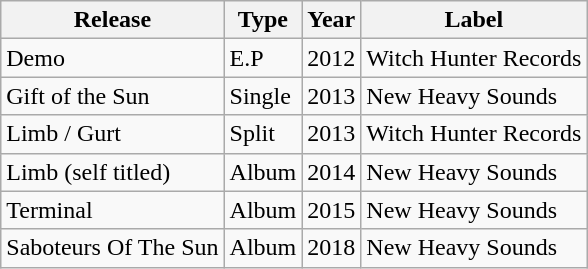<table class="wikitable">
<tr>
<th>Release</th>
<th>Type</th>
<th>Year</th>
<th>Label</th>
</tr>
<tr>
<td>Demo</td>
<td>E.P</td>
<td>2012</td>
<td>Witch Hunter Records</td>
</tr>
<tr>
<td>Gift of the Sun</td>
<td>Single</td>
<td>2013</td>
<td>New Heavy Sounds</td>
</tr>
<tr>
<td>Limb / Gurt</td>
<td>Split</td>
<td>2013</td>
<td>Witch Hunter Records</td>
</tr>
<tr>
<td>Limb (self titled)</td>
<td>Album</td>
<td>2014</td>
<td>New Heavy Sounds</td>
</tr>
<tr>
<td>Terminal</td>
<td>Album</td>
<td>2015</td>
<td>New Heavy Sounds</td>
</tr>
<tr>
<td>Saboteurs Of The Sun</td>
<td>Album</td>
<td>2018</td>
<td>New Heavy Sounds</td>
</tr>
</table>
